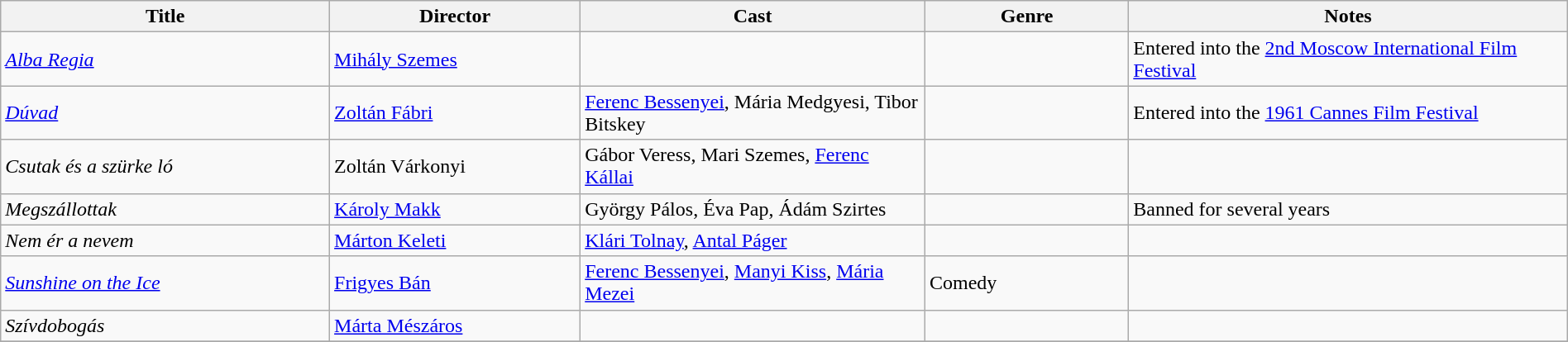<table class="wikitable" width= "100%">
<tr>
<th width=21%>Title</th>
<th width=16%>Director</th>
<th width=22%>Cast</th>
<th width=13%>Genre</th>
<th width=28%>Notes</th>
</tr>
<tr>
<td><em><a href='#'>Alba Regia</a></em></td>
<td><a href='#'>Mihály Szemes</a></td>
<td></td>
<td></td>
<td>Entered into the <a href='#'>2nd Moscow International Film Festival</a></td>
</tr>
<tr>
<td><em><a href='#'>Dúvad</a></em></td>
<td><a href='#'>Zoltán Fábri</a></td>
<td><a href='#'>Ferenc Bessenyei</a>, Mária Medgyesi, Tibor Bitskey</td>
<td></td>
<td>Entered into the <a href='#'>1961 Cannes Film Festival</a></td>
</tr>
<tr>
<td><em>Csutak és a szürke ló</em></td>
<td>Zoltán Várkonyi</td>
<td>Gábor Veress, Mari Szemes, <a href='#'>Ferenc Kállai</a></td>
<td></td>
<td></td>
</tr>
<tr>
<td><em>Megszállottak</em></td>
<td><a href='#'>Károly Makk</a></td>
<td>György Pálos, Éva Pap, Ádám Szirtes</td>
<td></td>
<td>Banned for several years</td>
</tr>
<tr>
<td><em>Nem ér a nevem </em></td>
<td><a href='#'>Márton Keleti</a></td>
<td><a href='#'>Klári Tolnay</a>, <a href='#'>Antal Páger</a></td>
<td></td>
<td></td>
</tr>
<tr>
<td><em><a href='#'>Sunshine on the Ice</a></em></td>
<td><a href='#'>Frigyes Bán</a></td>
<td><a href='#'>Ferenc Bessenyei</a>, <a href='#'>Manyi Kiss</a>, <a href='#'>Mária Mezei</a></td>
<td>Comedy</td>
<td></td>
</tr>
<tr>
<td><em>Szívdobogás</em></td>
<td><a href='#'>Márta Mészáros</a></td>
<td></td>
<td></td>
<td></td>
</tr>
<tr>
</tr>
</table>
